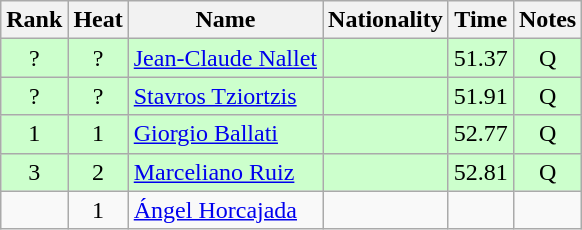<table class="wikitable sortable" style="text-align:center">
<tr>
<th>Rank</th>
<th>Heat</th>
<th>Name</th>
<th>Nationality</th>
<th>Time</th>
<th>Notes</th>
</tr>
<tr bgcolor=ccffcc>
<td>?</td>
<td>?</td>
<td align=left><a href='#'>Jean-Claude Nallet</a></td>
<td align=left></td>
<td>51.37</td>
<td>Q</td>
</tr>
<tr bgcolor=ccffcc>
<td>?</td>
<td>?</td>
<td align=left><a href='#'>Stavros Tziortzis</a></td>
<td align=left></td>
<td>51.91</td>
<td>Q</td>
</tr>
<tr bgcolor=ccffcc>
<td>1</td>
<td>1</td>
<td align=left><a href='#'>Giorgio Ballati</a></td>
<td align=left></td>
<td>52.77</td>
<td>Q</td>
</tr>
<tr bgcolor=ccffcc>
<td>3</td>
<td>2</td>
<td align=left><a href='#'>Marceliano Ruiz</a></td>
<td align=left></td>
<td>52.81</td>
<td>Q</td>
</tr>
<tr>
<td></td>
<td>1</td>
<td align=left><a href='#'>Ángel Horcajada</a></td>
<td align=left></td>
<td></td>
<td></td>
</tr>
</table>
